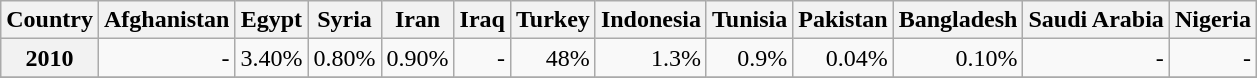<table class=wikitable style="text-align:right">
<tr>
<th>Country</th>
<th>Afghanistan</th>
<th>Egypt</th>
<th>Syria</th>
<th>Iran</th>
<th>Iraq</th>
<th>Turkey</th>
<th>Indonesia</th>
<th>Tunisia</th>
<th>Pakistan</th>
<th>Bangladesh</th>
<th>Saudi Arabia</th>
<th>Nigeria</th>
</tr>
<tr>
<th>2010</th>
<td>-</td>
<td>3.40%</td>
<td>0.80%</td>
<td>0.90%</td>
<td>-</td>
<td>48%</td>
<td>1.3%</td>
<td>0.9%</td>
<td>0.04%</td>
<td>0.10%</td>
<td>-</td>
<td>-</td>
</tr>
<tr>
</tr>
</table>
